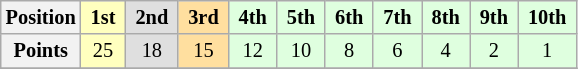<table class="wikitable" style="font-size:85%; text-align:center">
<tr>
<th>Position</th>
<td style="background:#ffffbf;"> <strong>1st</strong> </td>
<td style="background:#dfdfdf;"> <strong>2nd</strong> </td>
<td style="background:#ffdf9f;"> <strong>3rd</strong> </td>
<td style="background:#dfffdf;"> <strong>4th</strong> </td>
<td style="background:#dfffdf;"> <strong>5th</strong> </td>
<td style="background:#dfffdf;"> <strong>6th</strong> </td>
<td style="background:#dfffdf;"> <strong>7th</strong> </td>
<td style="background:#dfffdf;"> <strong>8th</strong> </td>
<td style="background:#dfffdf;"> <strong>9th</strong> </td>
<td style="background:#dfffdf;"> <strong>10th</strong> </td>
</tr>
<tr>
<th>Points</th>
<td style="background:#ffffbf;">25</td>
<td style="background:#dfdfdf;">18</td>
<td style="background:#ffdf9f;">15</td>
<td style="background:#dfffdf;">12</td>
<td style="background:#dfffdf;">10</td>
<td style="background:#dfffdf;">8</td>
<td style="background:#dfffdf;">6</td>
<td style="background:#dfffdf;">4</td>
<td style="background:#dfffdf;">2</td>
<td style="background:#dfffdf;">1</td>
</tr>
<tr>
</tr>
</table>
